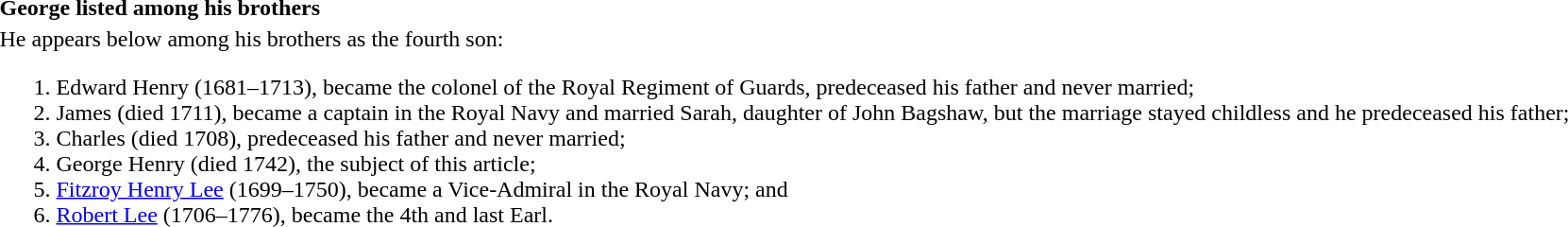<table>
<tr>
<th align="left">George listed among his brothers</th>
</tr>
<tr>
<td>He appears below among his brothers as the fourth son:<br><ol><li>Edward Henry (1681–1713), became the colonel of the Royal Regiment of Guards, predeceased his father and never married;</li><li>James (died 1711), became a captain in the Royal Navy and married Sarah, daughter of John Bagshaw, but the marriage stayed childless and he predeceased his father;</li><li>Charles (died 1708), predeceased his father and never married;</li><li>George Henry (died 1742), the subject of this article;</li><li><a href='#'>Fitzroy Henry Lee</a> (1699–1750), became a Vice-Admiral in the Royal Navy; and</li><li><a href='#'>Robert Lee</a> (1706–1776), became the 4th and last Earl.</li></ol></td>
</tr>
</table>
